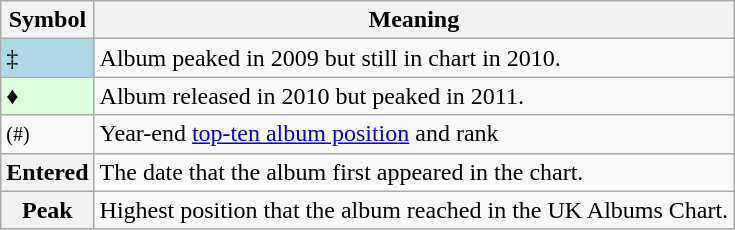<table Class="wikitable">
<tr>
<th>Symbol</th>
<th>Meaning</th>
</tr>
<tr>
<td bgcolor=lightblue>‡</td>
<td>Album peaked in 2009 but still in chart in 2010.</td>
</tr>
<tr>
<td bgcolor=#DDFFDD>♦</td>
<td>Album released in 2010 but peaked in 2011.</td>
</tr>
<tr>
<td><small>(#)</small></td>
<td>Year-end <a href='#'>top-ten album position</a> and rank</td>
</tr>
<tr>
<th>Entered</th>
<td>The date that the album first appeared in the chart.</td>
</tr>
<tr>
<th>Peak</th>
<td>Highest position that the album reached in the UK Albums Chart.</td>
</tr>
</table>
